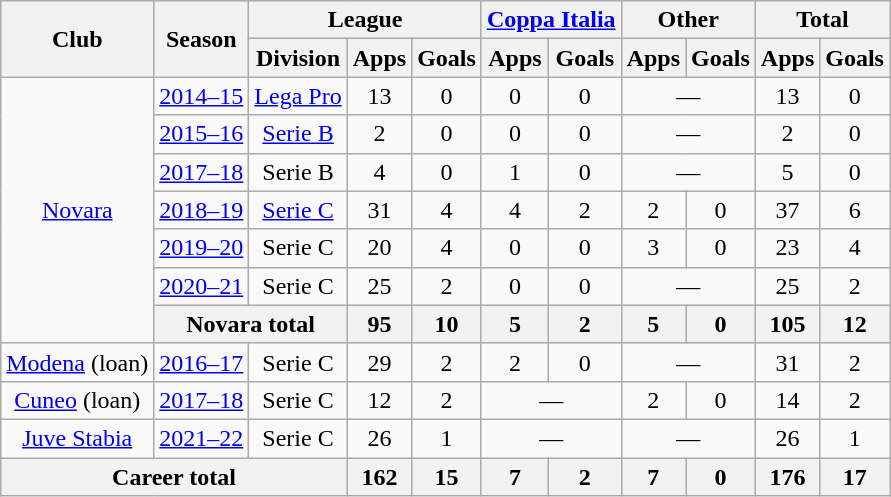<table class="wikitable" style="text-align:center">
<tr>
<th rowspan="2">Club</th>
<th rowspan="2">Season</th>
<th colspan="3">League</th>
<th colspan="2"><a href='#'>Coppa Italia</a></th>
<th colspan="2">Other</th>
<th colspan="2">Total</th>
</tr>
<tr>
<th>Division</th>
<th>Apps</th>
<th>Goals</th>
<th>Apps</th>
<th>Goals</th>
<th>Apps</th>
<th>Goals</th>
<th>Apps</th>
<th>Goals</th>
</tr>
<tr>
<td rowspan="7"><a href='#'>Novara</a></td>
<td><a href='#'>2014–15</a></td>
<td><a href='#'>Lega Pro</a></td>
<td>13</td>
<td>0</td>
<td>0</td>
<td>0</td>
<td colspan="2">—</td>
<td>13</td>
<td>0</td>
</tr>
<tr>
<td><a href='#'>2015–16</a></td>
<td><a href='#'>Serie B</a></td>
<td>2</td>
<td>0</td>
<td>0</td>
<td>0</td>
<td colspan="2">—</td>
<td>2</td>
<td>0</td>
</tr>
<tr>
<td><a href='#'>2017–18</a></td>
<td>Serie B</td>
<td>4</td>
<td>0</td>
<td>1</td>
<td>0</td>
<td colspan="2">—</td>
<td>5</td>
<td>0</td>
</tr>
<tr>
<td><a href='#'>2018–19</a></td>
<td><a href='#'>Serie C</a></td>
<td>31</td>
<td>4</td>
<td>4</td>
<td>2</td>
<td>2</td>
<td>0</td>
<td>37</td>
<td>6</td>
</tr>
<tr>
<td><a href='#'>2019–20</a></td>
<td>Serie C</td>
<td>20</td>
<td>4</td>
<td>0</td>
<td>0</td>
<td>3</td>
<td>0</td>
<td>23</td>
<td>4</td>
</tr>
<tr>
<td><a href='#'>2020–21</a></td>
<td>Serie C</td>
<td>25</td>
<td>2</td>
<td>0</td>
<td>0</td>
<td colspan="2">—</td>
<td>25</td>
<td>2</td>
</tr>
<tr>
<th colspan="2">Novara total</th>
<th>95</th>
<th>10</th>
<th>5</th>
<th>2</th>
<th>5</th>
<th>0</th>
<th>105</th>
<th>12</th>
</tr>
<tr>
<td><a href='#'>Modena</a> (loan)</td>
<td><a href='#'>2016–17</a></td>
<td>Serie C</td>
<td>29</td>
<td>2</td>
<td>2</td>
<td>0</td>
<td colspan="2">—</td>
<td>31</td>
<td>2</td>
</tr>
<tr>
<td><a href='#'>Cuneo</a> (loan)</td>
<td><a href='#'>2017–18</a></td>
<td>Serie C</td>
<td>12</td>
<td>2</td>
<td colspan="2">—</td>
<td>2</td>
<td>0</td>
<td>14</td>
<td>2</td>
</tr>
<tr>
<td><a href='#'>Juve Stabia</a></td>
<td><a href='#'>2021–22</a></td>
<td>Serie C</td>
<td>26</td>
<td>1</td>
<td colspan="2">—</td>
<td colspan="2">—</td>
<td>26</td>
<td>1</td>
</tr>
<tr>
<th colspan="3">Career total</th>
<th>162</th>
<th>15</th>
<th>7</th>
<th>2</th>
<th>7</th>
<th>0</th>
<th>176</th>
<th>17</th>
</tr>
</table>
